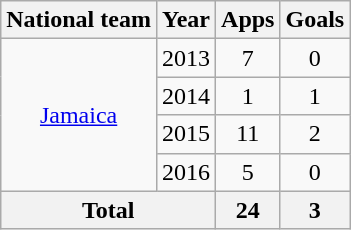<table class="wikitable" style="font-size:100%; text-align: center">
<tr>
<th>National team</th>
<th>Year</th>
<th>Apps</th>
<th>Goals</th>
</tr>
<tr>
<td rowspan="4"><a href='#'>Jamaica</a></td>
<td>2013</td>
<td>7</td>
<td>0</td>
</tr>
<tr>
<td>2014</td>
<td>1</td>
<td>1</td>
</tr>
<tr>
<td>2015</td>
<td>11</td>
<td>2</td>
</tr>
<tr>
<td>2016</td>
<td>5</td>
<td>0</td>
</tr>
<tr>
<th colspan=2>Total</th>
<th>24</th>
<th>3</th>
</tr>
</table>
